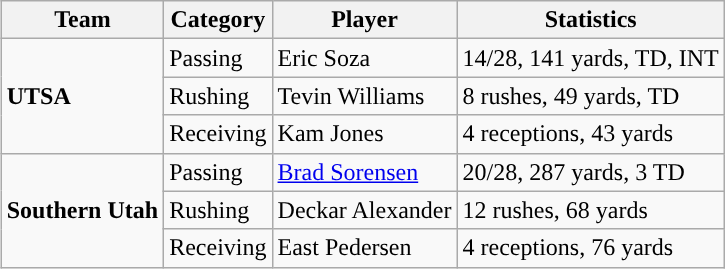<table class="wikitable" style="float: right;">
<tr>
<th>Team</th>
<th>Category</th>
<th>Player</th>
<th>Statistics</th>
</tr>
<tr>
<td rowspan=3><strong>UTSA</strong></td>
<td>Passing</td>
<td>Eric Soza</td>
<td>14/28, 141 yards, TD, INT</td>
</tr>
<tr>
<td>Rushing</td>
<td>Tevin Williams</td>
<td>8 rushes, 49 yards, TD</td>
</tr>
<tr>
<td>Receiving</td>
<td>Kam Jones</td>
<td>4 receptions, 43 yards</td>
</tr>
<tr>
<td rowspan=3><strong>Southern Utah</strong></td>
<td>Passing</td>
<td><a href='#'>Brad Sorensen</a></td>
<td>20/28, 287 yards, 3 TD</td>
</tr>
<tr>
<td>Rushing</td>
<td>Deckar Alexander</td>
<td>12 rushes, 68 yards</td>
</tr>
<tr>
<td>Receiving</td>
<td>East Pedersen</td>
<td>4 receptions, 76 yards</td>
</tr>
</table>
